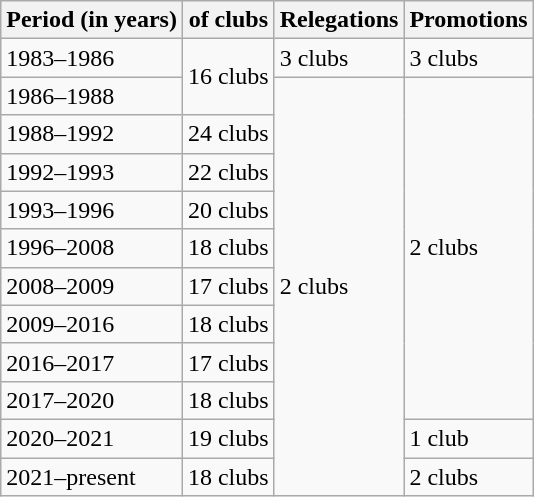<table class="wikitable sortable mw-collapsible">
<tr>
<th>Period (in years)</th>
<th> of clubs</th>
<th>Relegations</th>
<th>Promotions</th>
</tr>
<tr>
<td>1983–1986</td>
<td rowspan=2>16 clubs</td>
<td>3 clubs</td>
<td>3 clubs</td>
</tr>
<tr>
<td>1986–1988</td>
<td rowspan=11>2 clubs</td>
<td rowspan=9>2 clubs</td>
</tr>
<tr>
<td>1988–1992</td>
<td>24 clubs</td>
</tr>
<tr>
<td>1992–1993</td>
<td>22 clubs</td>
</tr>
<tr>
<td>1993–1996</td>
<td>20 clubs</td>
</tr>
<tr>
<td>1996–2008</td>
<td>18 clubs</td>
</tr>
<tr>
<td>2008–2009</td>
<td>17 clubs</td>
</tr>
<tr>
<td>2009–2016</td>
<td>18 clubs</td>
</tr>
<tr>
<td>2016–2017</td>
<td>17 clubs</td>
</tr>
<tr>
<td>2017–2020</td>
<td>18 clubs</td>
</tr>
<tr>
<td>2020–2021</td>
<td>19 clubs</td>
<td>1 club</td>
</tr>
<tr>
<td>2021–present</td>
<td>18 clubs</td>
<td>2 clubs</td>
</tr>
</table>
